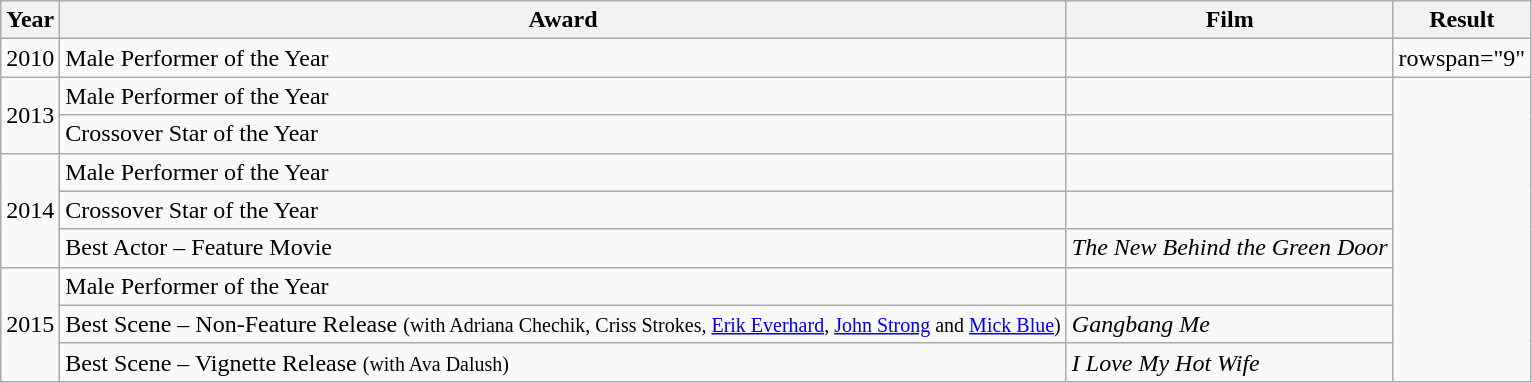<table class="wikitable">
<tr>
<th>Year</th>
<th>Award</th>
<th>Film</th>
<th>Result</th>
</tr>
<tr>
<td>2010</td>
<td>Male Performer of the Year</td>
<td></td>
<td>rowspan="9" </td>
</tr>
<tr>
<td rowspan="2">2013</td>
<td>Male Performer of the Year</td>
<td></td>
</tr>
<tr>
<td>Crossover Star of the Year</td>
<td></td>
</tr>
<tr>
<td rowspan="3">2014</td>
<td>Male Performer of the Year</td>
<td></td>
</tr>
<tr>
<td>Crossover Star of the Year</td>
<td></td>
</tr>
<tr>
<td>Best Actor – Feature Movie</td>
<td><em>The New Behind the Green Door</em></td>
</tr>
<tr>
<td rowspan="3">2015</td>
<td>Male Performer of the Year</td>
<td></td>
</tr>
<tr>
<td>Best Scene – Non-Feature Release <small>(with Adriana Chechik, Criss Strokes, <a href='#'>Erik Everhard</a>, <a href='#'>John Strong</a> and <a href='#'>Mick Blue</a>)</small></td>
<td><em>Gangbang Me</em></td>
</tr>
<tr>
<td>Best Scene – Vignette Release <small>(with Ava Dalush)</small></td>
<td><em>I Love My Hot Wife</em></td>
</tr>
</table>
